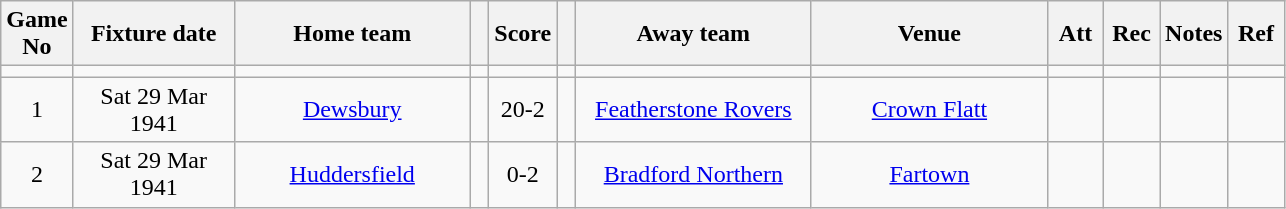<table class="wikitable" style="text-align:center;">
<tr>
<th width=20 abbr="No">Game No</th>
<th width=100 abbr="Date">Fixture date</th>
<th width=150 abbr="Home team">Home team</th>
<th width=5 abbr="space"></th>
<th width=20 abbr="Score">Score</th>
<th width=5 abbr="space"></th>
<th width=150 abbr="Away team">Away team</th>
<th width=150 abbr="Venue">Venue</th>
<th width=30 abbr="Att">Att</th>
<th width=30 abbr="Rec">Rec</th>
<th width=20 abbr="Notes">Notes</th>
<th width=30 abbr="Ref">Ref</th>
</tr>
<tr>
<td></td>
<td></td>
<td></td>
<td></td>
<td></td>
<td></td>
<td></td>
<td></td>
<td></td>
<td></td>
<td></td>
</tr>
<tr>
<td>1</td>
<td>Sat 29 Mar 1941</td>
<td><a href='#'>Dewsbury</a></td>
<td></td>
<td>20-2</td>
<td></td>
<td><a href='#'>Featherstone Rovers</a></td>
<td><a href='#'>Crown Flatt</a></td>
<td></td>
<td></td>
<td></td>
<td></td>
</tr>
<tr>
<td>2</td>
<td>Sat 29 Mar 1941</td>
<td><a href='#'>Huddersfield</a></td>
<td></td>
<td>0-2</td>
<td></td>
<td><a href='#'>Bradford Northern</a></td>
<td><a href='#'>Fartown</a></td>
<td></td>
<td></td>
<td></td>
<td></td>
</tr>
</table>
